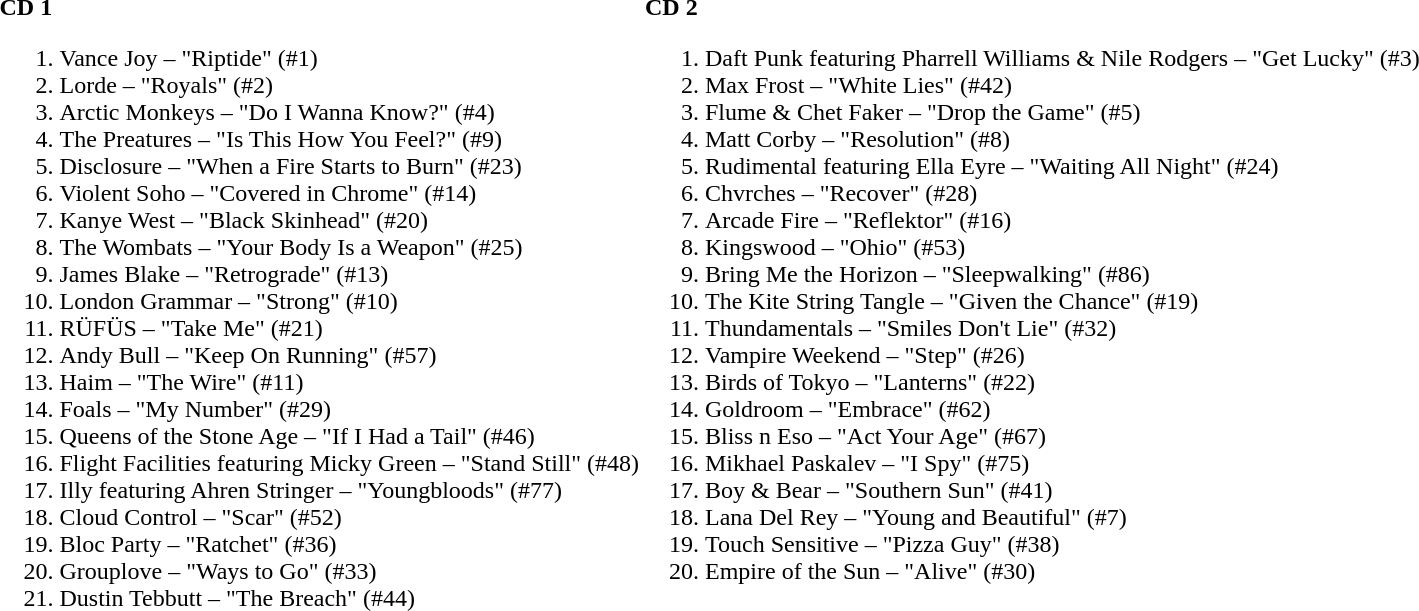<table>
<tr valign=top>
<td><strong>CD 1</strong><br><ol><li>Vance Joy – "Riptide" (#1)</li><li>Lorde – "Royals" (#2)</li><li>Arctic Monkeys – "Do I Wanna Know?" (#4)</li><li>The Preatures – "Is This How You Feel?" (#9)</li><li>Disclosure – "When a Fire Starts to Burn" (#23)</li><li>Violent Soho – "Covered in Chrome" (#14)</li><li>Kanye West – "Black Skinhead" (#20)</li><li>The Wombats – "Your Body Is a Weapon" (#25)</li><li>James Blake – "Retrograde" (#13)</li><li>London Grammar – "Strong" (#10)</li><li>RÜFÜS – "Take Me" (#21)</li><li>Andy Bull – "Keep On Running" (#57)</li><li>Haim – "The Wire" (#11)</li><li>Foals – "My Number" (#29)</li><li>Queens of the Stone Age – "If I Had a Tail" (#46)</li><li>Flight Facilities featuring Micky Green – "Stand Still" (#48)</li><li>Illy featuring Ahren Stringer – "Youngbloods" (#77)</li><li>Cloud Control – "Scar" (#52)</li><li>Bloc Party – "Ratchet" (#36)</li><li>Grouplove – "Ways to Go" (#33)</li><li>Dustin Tebbutt – "The Breach" (#44)</li></ol></td>
<td><strong>CD 2</strong><br><ol><li>Daft Punk featuring Pharrell Williams & Nile Rodgers – "Get Lucky" (#3)</li><li>Max Frost – "White Lies" (#42)</li><li>Flume & Chet Faker – "Drop the Game" (#5)</li><li>Matt Corby – "Resolution" (#8)</li><li>Rudimental featuring Ella Eyre – "Waiting All Night" (#24)</li><li>Chvrches – "Recover" (#28)</li><li>Arcade Fire – "Reflektor" (#16)</li><li>Kingswood – "Ohio" (#53)</li><li>Bring Me the Horizon – "Sleepwalking" (#86)</li><li>The Kite String Tangle – "Given the Chance" (#19)</li><li>Thundamentals – "Smiles Don't Lie" (#32)</li><li>Vampire Weekend – "Step" (#26)</li><li>Birds of Tokyo – "Lanterns" (#22)</li><li>Goldroom – "Embrace" (#62)</li><li>Bliss n Eso – "Act Your Age" (#67)</li><li>Mikhael Paskalev – "I Spy" (#75)</li><li>Boy & Bear – "Southern Sun" (#41)</li><li>Lana Del Rey – "Young and Beautiful" (#7)</li><li>Touch Sensitive – "Pizza Guy" (#38)</li><li>Empire of the Sun – "Alive" (#30)</li></ol></td>
</tr>
</table>
